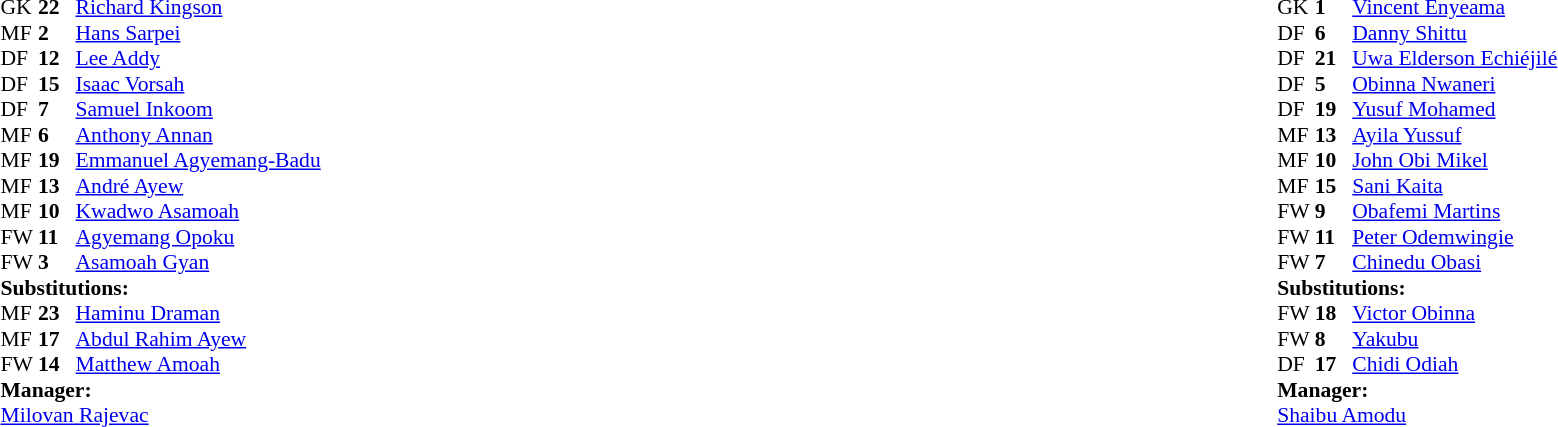<table width="100%">
<tr>
<td valign="top" width="50%"><br><table style="font-size: 90%" cellspacing="0" cellpadding="0">
<tr>
<th width="25"></th>
<th width="25"></th>
</tr>
<tr>
<td>GK</td>
<td><strong>22</strong></td>
<td><a href='#'>Richard Kingson</a></td>
<td></td>
</tr>
<tr>
<td>MF</td>
<td><strong>2</strong></td>
<td><a href='#'>Hans Sarpei</a></td>
<td></td>
<td></td>
</tr>
<tr>
<td>DF</td>
<td><strong>12</strong></td>
<td><a href='#'>Lee Addy</a></td>
</tr>
<tr>
<td>DF</td>
<td><strong>15</strong></td>
<td><a href='#'>Isaac Vorsah</a></td>
</tr>
<tr>
<td>DF</td>
<td><strong>7</strong></td>
<td><a href='#'>Samuel Inkoom</a></td>
<td></td>
</tr>
<tr>
<td>MF</td>
<td><strong>6</strong></td>
<td><a href='#'>Anthony Annan</a></td>
<td></td>
</tr>
<tr>
<td>MF</td>
<td><strong>19</strong></td>
<td><a href='#'>Emmanuel Agyemang-Badu</a></td>
</tr>
<tr>
<td>MF</td>
<td><strong>13</strong></td>
<td><a href='#'>André Ayew</a></td>
</tr>
<tr>
<td>MF</td>
<td><strong>10</strong></td>
<td><a href='#'>Kwadwo Asamoah</a></td>
</tr>
<tr>
<td>FW</td>
<td><strong>11</strong></td>
<td><a href='#'>Agyemang Opoku</a></td>
<td></td>
<td></td>
</tr>
<tr>
<td>FW</td>
<td><strong>3</strong></td>
<td><a href='#'>Asamoah Gyan</a></td>
<td></td>
<td></td>
</tr>
<tr>
<td colspan=3><strong>Substitutions:</strong></td>
</tr>
<tr>
<td>MF</td>
<td><strong>23</strong></td>
<td><a href='#'>Haminu Draman</a></td>
<td></td>
<td></td>
</tr>
<tr>
<td>MF</td>
<td><strong>17</strong></td>
<td><a href='#'>Abdul Rahim Ayew</a></td>
<td></td>
<td></td>
</tr>
<tr>
<td>FW</td>
<td><strong>14</strong></td>
<td><a href='#'>Matthew Amoah</a></td>
<td></td>
<td></td>
</tr>
<tr>
<td colspan=3><strong>Manager:</strong></td>
</tr>
<tr>
<td colspan=4> <a href='#'>Milovan Rajevac</a></td>
</tr>
</table>
</td>
<td valign="top" width="50%"><br><table style="font-size: 90%" cellspacing="0" cellpadding="0" align="center">
<tr>
<th width=25></th>
<th width=25></th>
</tr>
<tr>
<td>GK</td>
<td><strong>1</strong></td>
<td><a href='#'>Vincent Enyeama</a></td>
</tr>
<tr>
<td>DF</td>
<td><strong>6</strong></td>
<td><a href='#'>Danny Shittu</a></td>
</tr>
<tr>
<td>DF</td>
<td><strong>21</strong></td>
<td><a href='#'>Uwa Elderson Echiéjilé</a></td>
</tr>
<tr>
<td>DF</td>
<td><strong>5</strong></td>
<td><a href='#'>Obinna Nwaneri</a></td>
</tr>
<tr>
<td>DF</td>
<td><strong>19</strong></td>
<td><a href='#'>Yusuf Mohamed</a></td>
<td></td>
<td></td>
</tr>
<tr>
<td>MF</td>
<td><strong>13</strong></td>
<td><a href='#'>Ayila Yussuf</a></td>
<td></td>
<td></td>
</tr>
<tr>
<td>MF</td>
<td><strong>10</strong></td>
<td><a href='#'>John Obi Mikel</a></td>
</tr>
<tr>
<td>MF</td>
<td><strong>15</strong></td>
<td><a href='#'>Sani Kaita</a></td>
</tr>
<tr>
<td>FW</td>
<td><strong>9</strong></td>
<td><a href='#'>Obafemi Martins</a></td>
</tr>
<tr>
<td>FW</td>
<td><strong>11</strong></td>
<td><a href='#'>Peter Odemwingie</a></td>
<td></td>
<td></td>
</tr>
<tr>
<td>FW</td>
<td><strong>7</strong></td>
<td><a href='#'>Chinedu Obasi</a></td>
</tr>
<tr>
<td colspan=3><strong>Substitutions:</strong></td>
</tr>
<tr>
<td>FW</td>
<td><strong>18</strong></td>
<td><a href='#'>Victor Obinna</a></td>
<td></td>
<td></td>
</tr>
<tr>
<td>FW</td>
<td><strong>8</strong></td>
<td><a href='#'>Yakubu</a></td>
<td></td>
<td></td>
</tr>
<tr>
<td>DF</td>
<td><strong>17</strong></td>
<td><a href='#'>Chidi Odiah</a></td>
<td></td>
<td></td>
</tr>
<tr>
<td colspan=3><strong>Manager:</strong></td>
</tr>
<tr>
<td colspan=4><a href='#'>Shaibu Amodu</a></td>
</tr>
</table>
</td>
</tr>
</table>
